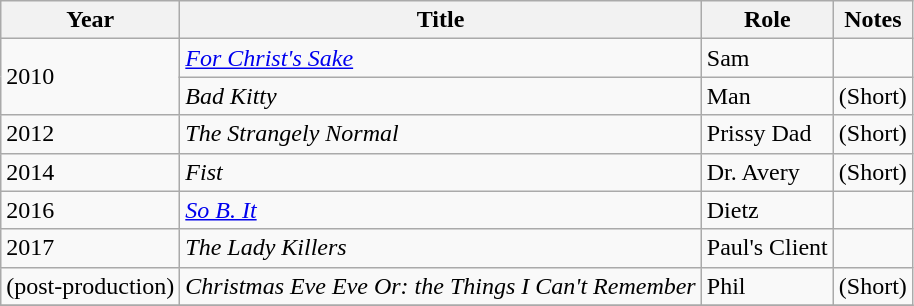<table class="wikitable sortable">
<tr>
<th>Year</th>
<th>Title</th>
<th>Role</th>
<th>Notes</th>
</tr>
<tr>
<td rowspan="2">2010</td>
<td><em><a href='#'>For Christ's Sake</a></em></td>
<td>Sam</td>
<td></td>
</tr>
<tr>
<td><em>Bad Kitty</em></td>
<td>Man</td>
<td>(Short)</td>
</tr>
<tr>
<td>2012</td>
<td><em>The Strangely Normal</em></td>
<td>Prissy Dad</td>
<td>(Short)</td>
</tr>
<tr>
<td>2014</td>
<td><em>Fist</em></td>
<td>Dr. Avery</td>
<td>(Short)</td>
</tr>
<tr>
<td>2016</td>
<td><em><a href='#'>So B. It</a></em></td>
<td>Dietz</td>
<td></td>
</tr>
<tr>
<td>2017</td>
<td><em>The Lady Killers</em></td>
<td>Paul's Client</td>
<td></td>
</tr>
<tr>
<td>(post-production)</td>
<td><em>Christmas Eve Eve Or: the Things I Can't Remember</em></td>
<td>Phil</td>
<td>(Short)</td>
</tr>
<tr>
</tr>
</table>
